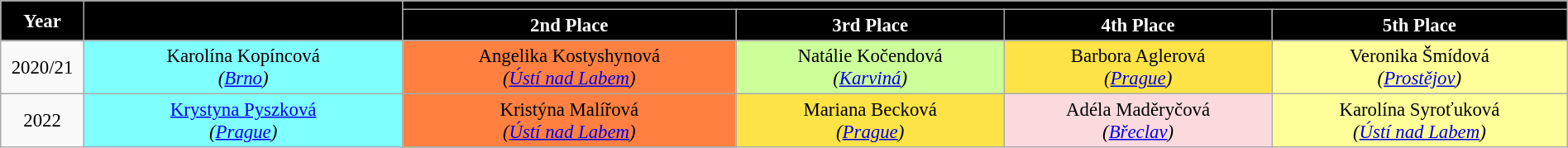<table class="wikitable" style="font-size: 95%; text-align:center; width:100%">
<tr>
<th width="60" style="background-color:#000000; color:#FFFFFF;" rowspan="2">Year</th>
<th width="250" style="background-color:#000000; color:#FFFFFF;" rowspan="2"></th>
<th width="250" style="background-color:#000000; color:#FFFFFF;" colspan="4"></th>
</tr>
<tr>
<th style="background-color:#000000; color:#FFFFFF;">2nd Place</th>
<th style="background-color:#000000; color:#FFFFFF;">3rd Place</th>
<th style="background-color:#000000; color:#FFFFFF;">4th Place</th>
<th style="background-color:#000000; color:#FFFFFF;">5th Place</th>
</tr>
<tr>
<td>2020/21</td>
<td style="background:#80FFFF;">Karolína Kopíncová<br><em>(<a href='#'>Brno</a>)</em></td>
<td style="background:#FF8040;">Angelika Kostyshynová<br><em>(<a href='#'>Ústí nad Labem</a>)</em></td>
<td style="background:#ccff99;">Natálie Kočendová<br><em>(<a href='#'>Karviná</a>)</em></td>
<td style="background:#FEE347;">Barbora Aglerová<br><em>(<a href='#'>Prague</a>)</em></td>
<td style="background:#FFFF99;">Veronika Šmídová<br><em>(<a href='#'>Prostějov</a>)</em></td>
</tr>
<tr>
<td>2022</td>
<td style="background:#80FFFF;"><a href='#'>Krystyna Pyszková</a><br><em>(<a href='#'>Prague</a>)</em></td>
<td style="background:#FF8040;">Kristýna Malířová<br><em>(<a href='#'>Ústí nad Labem</a>)</em></td>
<td style="background:#FEE347;">Mariana Becková<br><em>(<a href='#'>Prague</a>)</em></td>
<td style="background:#fadadd;">Adéla Maděryčová<br><em>(<a href='#'>Břeclav</a>)</em></td>
<td style="background:#FFFF99;">Karolína Syroťuková<br><em>(<a href='#'>Ústí nad Labem</a>)</em></td>
</tr>
</table>
